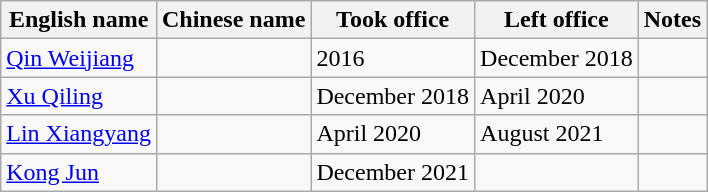<table class="wikitable">
<tr>
<th>English name</th>
<th>Chinese name</th>
<th>Took office</th>
<th>Left office</th>
<th>Notes</th>
</tr>
<tr>
<td><a href='#'>Qin Weijiang</a></td>
<td></td>
<td>2016</td>
<td>December 2018</td>
<td></td>
</tr>
<tr>
<td><a href='#'>Xu Qiling</a></td>
<td></td>
<td>December 2018</td>
<td>April 2020</td>
<td></td>
</tr>
<tr>
<td><a href='#'>Lin Xiangyang</a></td>
<td></td>
<td>April 2020</td>
<td>August 2021</td>
<td></td>
</tr>
<tr>
<td><a href='#'>Kong Jun</a></td>
<td></td>
<td>December 2021</td>
<td></td>
<td></td>
</tr>
</table>
